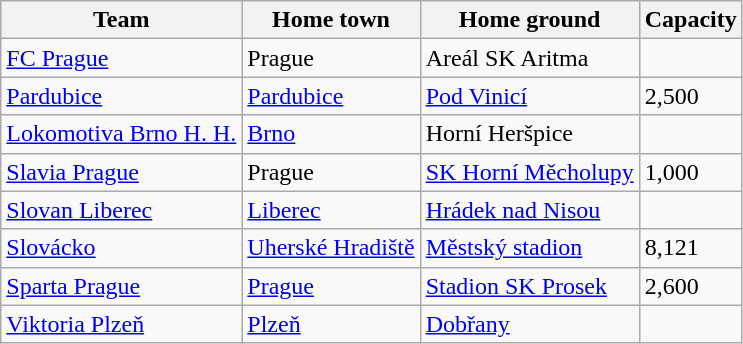<table class="wikitable sortable">
<tr>
<th>Team</th>
<th>Home town</th>
<th>Home ground</th>
<th>Capacity</th>
</tr>
<tr>
<td><a href='#'>FC Prague</a></td>
<td>Prague</td>
<td>Areál SK Aritma</td>
<td></td>
</tr>
<tr>
<td><a href='#'>Pardubice</a></td>
<td><a href='#'>Pardubice</a></td>
<td><a href='#'>Pod Vinicí</a></td>
<td>2,500</td>
</tr>
<tr>
<td><a href='#'>Lokomotiva Brno H. H.</a></td>
<td><a href='#'>Brno</a></td>
<td>Horní Heršpice</td>
<td></td>
</tr>
<tr>
<td><a href='#'>Slavia Prague</a></td>
<td>Prague</td>
<td><a href='#'>SK Horní Měcholupy</a></td>
<td>1,000</td>
</tr>
<tr>
<td><a href='#'>Slovan Liberec</a></td>
<td><a href='#'>Liberec</a></td>
<td><a href='#'>Hrádek nad Nisou</a></td>
<td></td>
</tr>
<tr>
<td><a href='#'>Slovácko</a></td>
<td><a href='#'>Uherské Hradiště</a></td>
<td><a href='#'>Městský stadion</a></td>
<td>8,121</td>
</tr>
<tr>
<td><a href='#'>Sparta Prague</a></td>
<td><a href='#'>Prague</a></td>
<td><a href='#'>Stadion SK Prosek</a></td>
<td>2,600</td>
</tr>
<tr>
<td><a href='#'>Viktoria Plzeň</a></td>
<td><a href='#'>Plzeň</a></td>
<td><a href='#'>Dobřany</a></td>
<td></td>
</tr>
</table>
